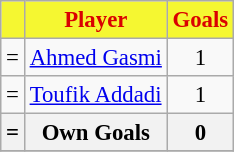<table border="0" class="wikitable" style="text-align:center;font-size:95%">
<tr>
<th scope=col style="color:#DA0101; background:#F5F731;"></th>
<th scope=col style="color:#DA0101; background:#F5F731;">Player</th>
<th scope=col style="color:#DA0101; background:#F5F731;">Goals</th>
</tr>
<tr>
<td align=left>=</td>
<td align=left> <a href='#'>Ahmed Gasmi</a></td>
<td align=center>1</td>
</tr>
<tr>
<td align=left>=</td>
<td align=left> <a href='#'>Toufik Addadi</a></td>
<td align=center>1</td>
</tr>
<tr>
<th align=left>=</th>
<th>Own Goals</th>
<th align=center>0</th>
</tr>
<tr>
</tr>
</table>
